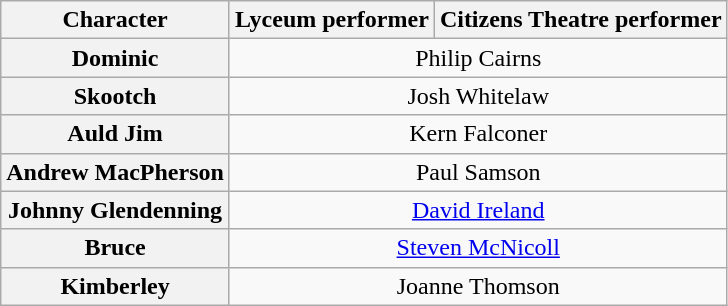<table class="wikitable">
<tr>
<th scope="col">Character</th>
<th scope="col" class="unsortable">Lyceum performer</th>
<th scope="col" class="unsortable">Citizens Theatre performer</th>
</tr>
<tr>
<th scope="row">Dominic</th>
<td align="center" colspan="2">Philip Cairns</td>
</tr>
<tr>
<th scope="row">Skootch</th>
<td align="center" colspan="2">Josh Whitelaw</td>
</tr>
<tr>
<th scope="row">Auld Jim</th>
<td align="center" colspan="2">Kern Falconer</td>
</tr>
<tr>
<th scope="row">Andrew MacPherson</th>
<td align="center" colspan="2">Paul Samson</td>
</tr>
<tr>
<th scope="row">Johnny Glendenning</th>
<td align="center" colspan="2"><a href='#'>David Ireland</a></td>
</tr>
<tr>
<th scope="row">Bruce</th>
<td align="center" colspan="2"><a href='#'>Steven McNicoll</a></td>
</tr>
<tr>
<th scope="row">Kimberley</th>
<td align="center" colspan="2">Joanne Thomson</td>
</tr>
</table>
